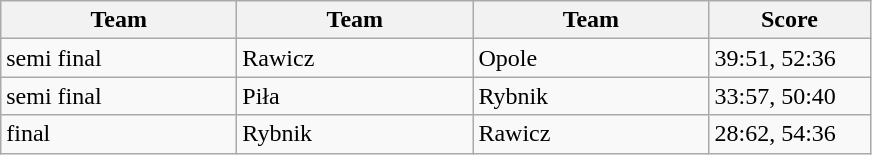<table class="wikitable" style="font-size: 100%">
<tr>
<th width=150>Team</th>
<th width=150>Team</th>
<th width=150>Team</th>
<th width=100>Score</th>
</tr>
<tr>
<td>semi final</td>
<td>Rawicz</td>
<td>Opole</td>
<td>39:51, 52:36</td>
</tr>
<tr>
<td>semi final</td>
<td>Piła</td>
<td>Rybnik</td>
<td>33:57, 50:40</td>
</tr>
<tr>
<td>final</td>
<td>Rybnik</td>
<td>Rawicz</td>
<td>28:62, 54:36</td>
</tr>
</table>
